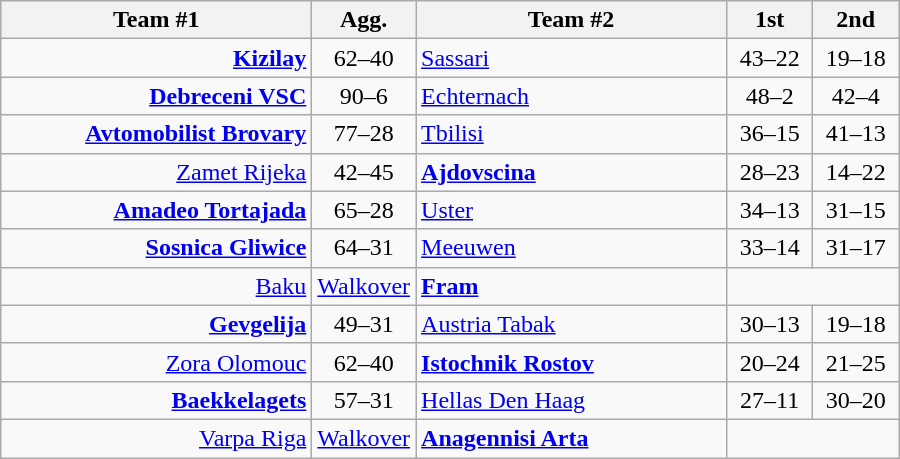<table class=wikitable style="text-align:center">
<tr>
<th width=200>Team #1</th>
<th width=50>Agg.</th>
<th width=200>Team #2</th>
<th width=50>1st</th>
<th width=50>2nd</th>
</tr>
<tr>
<td align=right><strong><a href='#'>Kizilay</a></strong> </td>
<td>62–40</td>
<td align=left> <a href='#'>Sassari</a></td>
<td align=center>43–22</td>
<td align=center>19–18</td>
</tr>
<tr>
<td align=right><strong><a href='#'>Debreceni VSC</a></strong> </td>
<td>90–6</td>
<td align=left> <a href='#'>Echternach</a></td>
<td align=center>48–2</td>
<td align=center>42–4</td>
</tr>
<tr>
<td align=right><strong><a href='#'>Avtomobilist Brovary</a></strong> </td>
<td>77–28</td>
<td align=left> <a href='#'>Tbilisi</a></td>
<td align=center>36–15</td>
<td align=center>41–13</td>
</tr>
<tr>
<td align=right><a href='#'>Zamet Rijeka</a> </td>
<td>42–45</td>
<td align=left> <strong><a href='#'>Ajdovscina</a></strong></td>
<td align=center>28–23</td>
<td align=center>14–22</td>
</tr>
<tr>
<td align=right><strong><a href='#'>Amadeo Tortajada</a></strong> </td>
<td>65–28</td>
<td align=left> <a href='#'>Uster</a></td>
<td align=center>34–13</td>
<td align=center>31–15</td>
</tr>
<tr>
<td align=right><strong><a href='#'>Sosnica Gliwice</a></strong> </td>
<td>64–31</td>
<td align=left> <a href='#'>Meeuwen</a></td>
<td align=center>33–14</td>
<td align=center>31–17</td>
</tr>
<tr>
<td align=right><a href='#'>Baku</a> </td>
<td><a href='#'>Walkover</a></td>
<td align=left> <strong><a href='#'>Fram</a></strong></td>
<td align=center rowspan=1 colspan=2></td>
</tr>
<tr>
<td align=right><strong><a href='#'>Gevgelija</a></strong> </td>
<td>49–31</td>
<td align=left> <a href='#'>Austria Tabak</a></td>
<td align=center>30–13</td>
<td align=center>19–18</td>
</tr>
<tr>
<td align=right><a href='#'>Zora Olomouc</a> </td>
<td>62–40</td>
<td align=left> <strong><a href='#'>Istochnik Rostov</a></strong></td>
<td align=center>20–24</td>
<td align=center>21–25</td>
</tr>
<tr>
<td align=right><strong><a href='#'>Baekkelagets</a></strong> </td>
<td>57–31</td>
<td align=left> <a href='#'>Hellas Den Haag</a></td>
<td align=center>27–11</td>
<td align=center>30–20</td>
</tr>
<tr>
<td align=right><a href='#'>Varpa Riga</a> </td>
<td><a href='#'>Walkover</a></td>
<td align=left> <strong><a href='#'>Anagennisi Arta</a></strong></td>
<td align=center rowspan=1 colspan=2></td>
</tr>
</table>
